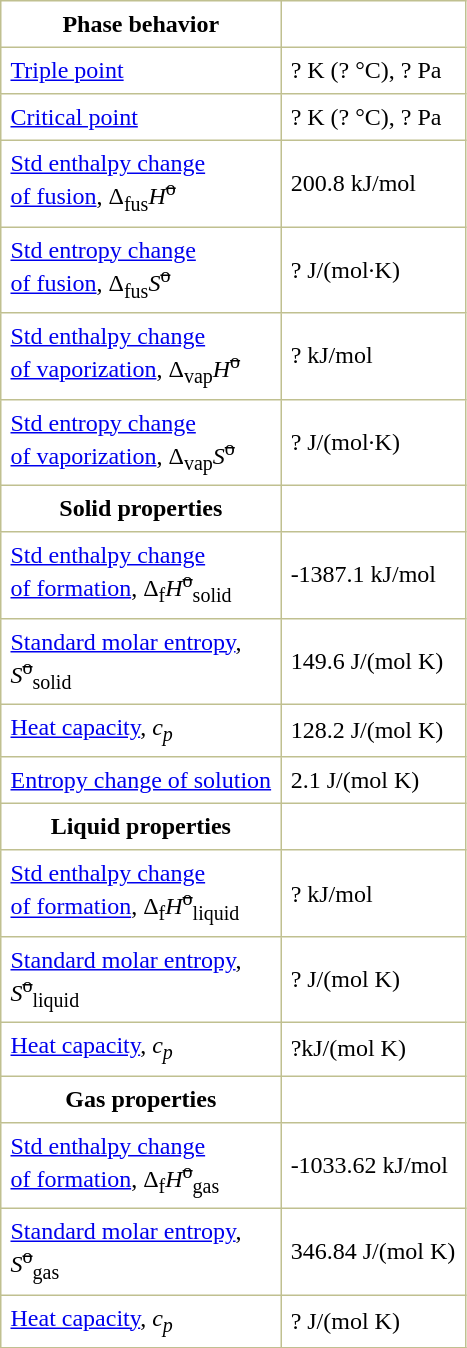<table border="1" cellspacing="0" cellpadding="6" style="margin: 0 0 0 0.5em; background: #FFFFFF; border-collapse: collapse; border-color: #C0C090;">
<tr>
<th>Phase behavior</th>
</tr>
<tr>
<td><a href='#'>Triple point</a></td>
<td>? K (? °C), ? Pa</td>
</tr>
<tr>
<td><a href='#'>Critical point</a></td>
<td>? K (? °C), ? Pa</td>
</tr>
<tr>
<td><a href='#'>Std enthalpy change<br>of fusion</a>, Δ<sub>fus</sub><em>H</em><sup><s>o</s></sup></td>
<td>200.8 kJ/mol</td>
</tr>
<tr>
<td><a href='#'>Std entropy change<br>of fusion</a>, Δ<sub>fus</sub><em>S</em><sup><s>o</s></sup></td>
<td>? J/(mol·K)</td>
</tr>
<tr>
<td><a href='#'>Std enthalpy change<br>of vaporization</a>, Δ<sub>vap</sub><em>H</em><sup><s>o</s></sup></td>
<td>? kJ/mol</td>
</tr>
<tr>
<td><a href='#'>Std entropy change<br>of vaporization</a>, Δ<sub>vap</sub><em>S</em><sup><s>o</s></sup></td>
<td>? J/(mol·K)</td>
</tr>
<tr>
<th>Solid properties</th>
</tr>
<tr>
<td><a href='#'>Std enthalpy change<br>of formation</a>, Δ<sub>f</sub><em>H</em><sup><s>o</s></sup><sub>solid</sub></td>
<td>-1387.1 kJ/mol</td>
</tr>
<tr>
<td><a href='#'>Standard molar entropy</a>,<br><em>S</em><sup><s>o</s></sup><sub>solid</sub></td>
<td>149.6 J/(mol K)</td>
</tr>
<tr>
<td><a href='#'>Heat capacity</a>, <em>c<sub>p</sub></em></td>
<td>128.2 J/(mol K)</td>
</tr>
<tr>
<td><a href='#'>Entropy change of solution</a></td>
<td>2.1 J/(mol K)</td>
</tr>
<tr>
<th>Liquid properties</th>
</tr>
<tr>
<td><a href='#'>Std enthalpy change<br>of formation</a>, Δ<sub>f</sub><em>H</em><sup><s>o</s></sup><sub>liquid</sub></td>
<td>? kJ/mol</td>
</tr>
<tr>
<td><a href='#'>Standard molar entropy</a>,<br><em>S</em><sup><s>o</s></sup><sub>liquid</sub></td>
<td>? J/(mol K)</td>
</tr>
<tr>
<td><a href='#'>Heat capacity</a>, <em>c<sub>p</sub></em></td>
<td>?kJ/(mol K)</td>
</tr>
<tr>
<th>Gas properties</th>
</tr>
<tr>
<td><a href='#'>Std enthalpy change<br>of formation</a>, Δ<sub>f</sub><em>H</em><sup><s>o</s></sup><sub>gas</sub></td>
<td>-1033.62 kJ/mol</td>
</tr>
<tr>
<td><a href='#'>Standard molar entropy</a>,<br><em>S</em><sup><s>o</s></sup><sub>gas</sub></td>
<td>346.84 J/(mol K)</td>
</tr>
<tr>
<td><a href='#'>Heat capacity</a>, <em>c<sub>p</sub></em></td>
<td>? J/(mol K)</td>
</tr>
<tr>
</tr>
</table>
